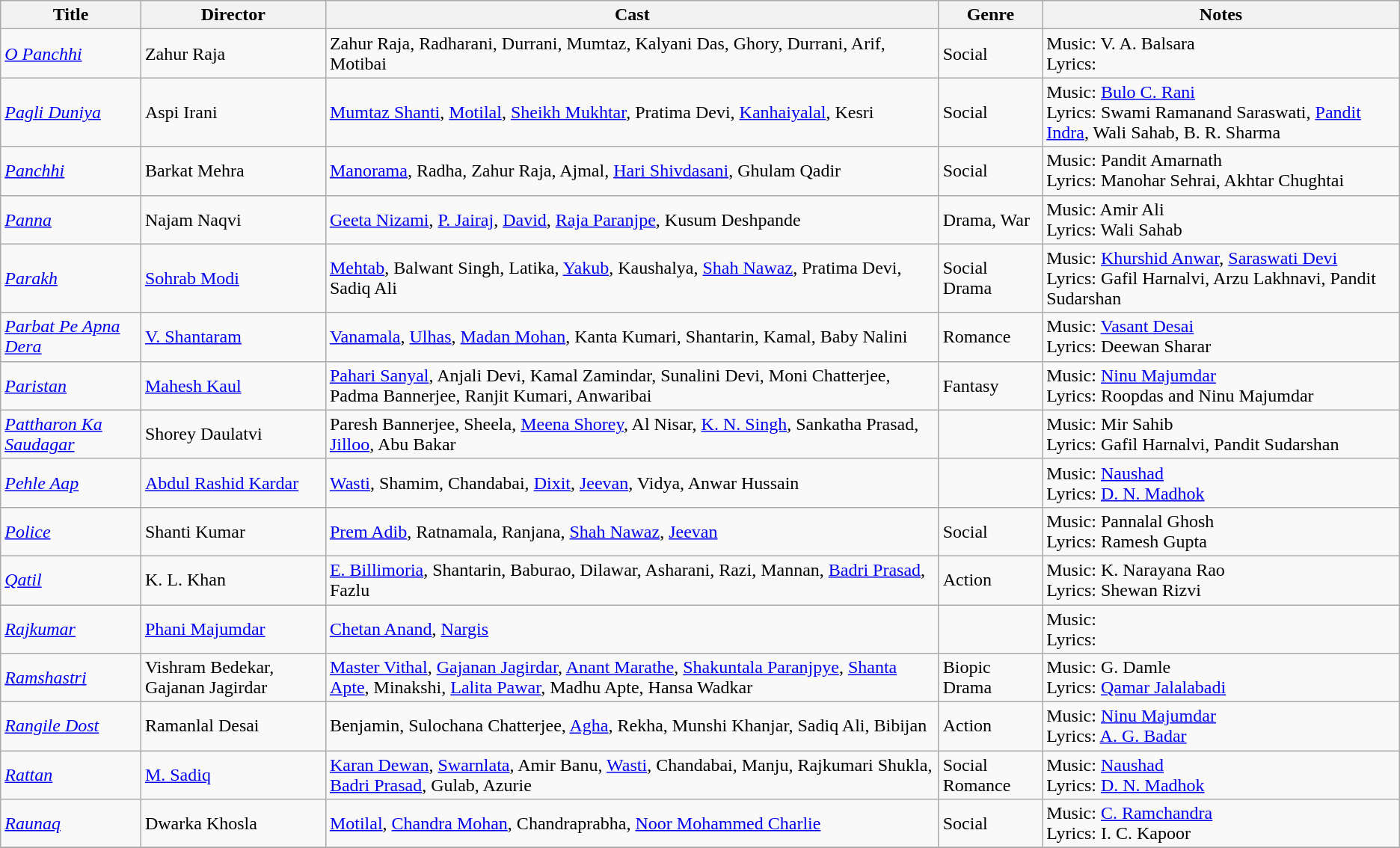<table class="wikitable">
<tr>
<th>Title</th>
<th>Director</th>
<th>Cast</th>
<th>Genre</th>
<th>Notes</th>
</tr>
<tr>
<td><em><a href='#'>O Panchhi</a></em></td>
<td>Zahur Raja</td>
<td>Zahur Raja, Radharani, Durrani, Mumtaz, Kalyani Das, Ghory, Durrani, Arif, Motibai</td>
<td>Social</td>
<td>Music: V. A. Balsara<br>Lyrics:</td>
</tr>
<tr>
<td><em><a href='#'>Pagli Duniya</a></em></td>
<td>Aspi Irani</td>
<td><a href='#'>Mumtaz Shanti</a>, <a href='#'>Motilal</a>, <a href='#'>Sheikh Mukhtar</a>, Pratima Devi, <a href='#'>Kanhaiyalal</a>, Kesri</td>
<td>Social</td>
<td>Music: <a href='#'>Bulo C. Rani</a><br>Lyrics: Swami Ramanand Saraswati, <a href='#'>Pandit Indra</a>, Wali Sahab, B. R. Sharma</td>
</tr>
<tr>
<td><em><a href='#'>Panchhi</a></em></td>
<td>Barkat Mehra</td>
<td><a href='#'>Manorama</a>, Radha, Zahur Raja, Ajmal, <a href='#'>Hari Shivdasani</a>, Ghulam Qadir</td>
<td>Social</td>
<td>Music: Pandit Amarnath<br>Lyrics: Manohar Sehrai, Akhtar Chughtai</td>
</tr>
<tr>
<td><em><a href='#'>Panna</a></em></td>
<td>Najam Naqvi</td>
<td><a href='#'>Geeta Nizami</a>, <a href='#'>P. Jairaj</a>, <a href='#'>David</a>, <a href='#'>Raja Paranjpe</a>, Kusum Deshpande</td>
<td>Drama, War</td>
<td>Music: Amir Ali<br>Lyrics: Wali Sahab</td>
</tr>
<tr>
<td><em><a href='#'>Parakh</a></em></td>
<td><a href='#'>Sohrab Modi</a></td>
<td><a href='#'>Mehtab</a>, Balwant Singh, Latika, <a href='#'>Yakub</a>, Kaushalya, <a href='#'>Shah Nawaz</a>, Pratima Devi, Sadiq Ali</td>
<td>Social Drama</td>
<td>Music: <a href='#'>Khurshid Anwar</a>, <a href='#'>Saraswati Devi</a><br>Lyrics: Gafil Harnalvi, Arzu Lakhnavi, Pandit Sudarshan</td>
</tr>
<tr>
<td><em><a href='#'>Parbat Pe Apna Dera</a></em></td>
<td><a href='#'>V. Shantaram</a></td>
<td><a href='#'>Vanamala</a>, <a href='#'>Ulhas</a>, <a href='#'>Madan Mohan</a>, Kanta Kumari, Shantarin, Kamal, Baby Nalini</td>
<td>Romance</td>
<td>Music: <a href='#'>Vasant Desai</a><br>Lyrics: Deewan Sharar</td>
</tr>
<tr>
<td><em><a href='#'>Paristan</a></em></td>
<td><a href='#'>Mahesh Kaul</a></td>
<td><a href='#'>Pahari Sanyal</a>, Anjali Devi, Kamal Zamindar, Sunalini Devi, Moni Chatterjee, Padma Bannerjee, Ranjit Kumari, Anwaribai</td>
<td>Fantasy</td>
<td>Music: <a href='#'>Ninu Majumdar</a><br>Lyrics: Roopdas and Ninu Majumdar</td>
</tr>
<tr>
<td><em><a href='#'>Pattharon Ka Saudagar</a></em></td>
<td>Shorey Daulatvi</td>
<td>Paresh Bannerjee, Sheela, <a href='#'>Meena Shorey</a>, Al Nisar, <a href='#'>K. N. Singh</a>, Sankatha Prasad, <a href='#'>Jilloo</a>, Abu Bakar</td>
<td></td>
<td>Music: Mir Sahib<br>Lyrics: Gafil Harnalvi, Pandit Sudarshan</td>
</tr>
<tr>
<td><em><a href='#'>Pehle Aap</a></em></td>
<td><a href='#'>Abdul Rashid Kardar</a></td>
<td><a href='#'>Wasti</a>, Shamim, Chandabai, <a href='#'>Dixit</a>, <a href='#'>Jeevan</a>, Vidya, Anwar Hussain</td>
<td></td>
<td>Music: <a href='#'>Naushad</a><br>Lyrics: <a href='#'>D. N. Madhok</a></td>
</tr>
<tr>
<td><em><a href='#'>Police</a></em></td>
<td>Shanti Kumar</td>
<td><a href='#'>Prem Adib</a>, Ratnamala, Ranjana, <a href='#'>Shah Nawaz</a>, <a href='#'>Jeevan</a></td>
<td>Social</td>
<td>Music: Pannalal Ghosh<br>Lyrics: Ramesh Gupta</td>
</tr>
<tr>
<td><em><a href='#'>Qatil</a></em></td>
<td>K. L. Khan</td>
<td><a href='#'>E. Billimoria</a>, Shantarin, Baburao, Dilawar, Asharani, Razi, Mannan, <a href='#'>Badri Prasad</a>, Fazlu</td>
<td>Action</td>
<td>Music: K. Narayana Rao<br>Lyrics: Shewan Rizvi</td>
</tr>
<tr>
<td><em><a href='#'>Rajkumar</a></em></td>
<td><a href='#'>Phani Majumdar</a></td>
<td><a href='#'>Chetan Anand</a>, <a href='#'>Nargis</a></td>
<td></td>
<td>Music: <br>Lyrics:</td>
</tr>
<tr>
<td><em><a href='#'>Ramshastri</a></em></td>
<td>Vishram Bedekar, Gajanan Jagirdar</td>
<td><a href='#'>Master Vithal</a>, <a href='#'>Gajanan Jagirdar</a>, <a href='#'>Anant Marathe</a>, <a href='#'>Shakuntala Paranjpye</a>, <a href='#'>Shanta Apte</a>, Minakshi, <a href='#'>Lalita Pawar</a>, Madhu Apte, Hansa Wadkar</td>
<td>Biopic Drama</td>
<td>Music: G. Damle<br>Lyrics: <a href='#'>Qamar Jalalabadi</a></td>
</tr>
<tr>
<td><em><a href='#'>Rangile Dost</a></em></td>
<td>Ramanlal Desai</td>
<td>Benjamin, Sulochana Chatterjee, <a href='#'>Agha</a>, Rekha, Munshi Khanjar, Sadiq Ali, Bibijan</td>
<td>Action</td>
<td>Music: <a href='#'>Ninu Majumdar</a><br>Lyrics: <a href='#'>A. G. Badar</a></td>
</tr>
<tr>
<td><em><a href='#'>Rattan</a></em></td>
<td><a href='#'>M. Sadiq</a></td>
<td><a href='#'>Karan Dewan</a>, <a href='#'>Swarnlata</a>,  Amir Banu, <a href='#'>Wasti</a>, Chandabai, Manju, Rajkumari Shukla, <a href='#'>Badri Prasad</a>, Gulab, Azurie</td>
<td>Social Romance</td>
<td>Music: <a href='#'>Naushad</a><br>Lyrics: <a href='#'>D. N. Madhok</a></td>
</tr>
<tr>
<td><em><a href='#'>Raunaq</a></em></td>
<td>Dwarka Khosla</td>
<td><a href='#'>Motilal</a>,  <a href='#'>Chandra Mohan</a>, Chandraprabha, <a href='#'>Noor Mohammed Charlie</a></td>
<td>Social</td>
<td>Music: <a href='#'>C. Ramchandra</a><br>Lyrics: I. C. Kapoor</td>
</tr>
<tr>
</tr>
</table>
